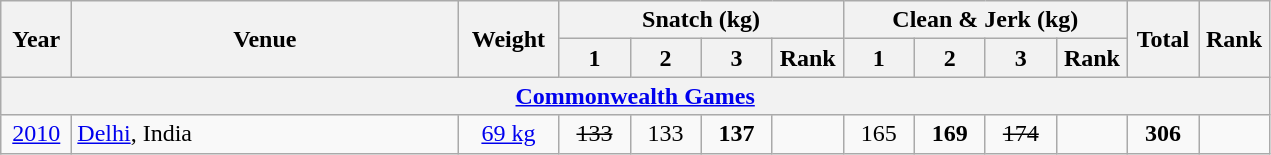<table class = "wikitable" style="text-align:center;">
<tr>
<th rowspan=2 width=40>Year</th>
<th rowspan=2 width=250>Venue</th>
<th rowspan=2 width=60>Weight</th>
<th colspan=4>Snatch (kg)</th>
<th colspan=4>Clean & Jerk (kg)</th>
<th rowspan=2 width=40>Total</th>
<th rowspan=2 width=40>Rank</th>
</tr>
<tr>
<th width=40>1</th>
<th width=40>2</th>
<th width=40>3</th>
<th width=40>Rank</th>
<th width=40>1</th>
<th width=40>2</th>
<th width=40>3</th>
<th width=40>Rank</th>
</tr>
<tr>
<th colspan=13><a href='#'>Commonwealth Games</a></th>
</tr>
<tr>
<td><a href='#'>2010</a></td>
<td align=left> <a href='#'>Delhi</a>, India</td>
<td><a href='#'>69 kg</a></td>
<td><s>133</s></td>
<td>133</td>
<td><strong>137</strong></td>
<td></td>
<td>165</td>
<td><strong>169</strong></td>
<td><s>174</s></td>
<td></td>
<td><strong>306</strong></td>
<td></td>
</tr>
</table>
